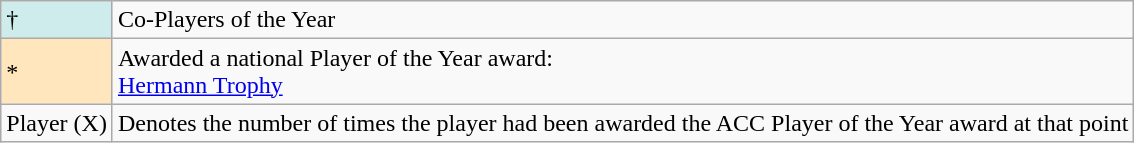<table class="wikitable">
<tr>
<td style="background-color:#CFECEC;">†</td>
<td>Co-Players of the Year</td>
</tr>
<tr>
<td style="background-color:#FFE6BD">*</td>
<td>Awarded a national Player of the Year award:<br><a href='#'>Hermann Trophy</a></td>
</tr>
<tr>
<td>Player (X)</td>
<td>Denotes the number of times the player had been awarded the ACC Player of the Year award at that point</td>
</tr>
</table>
